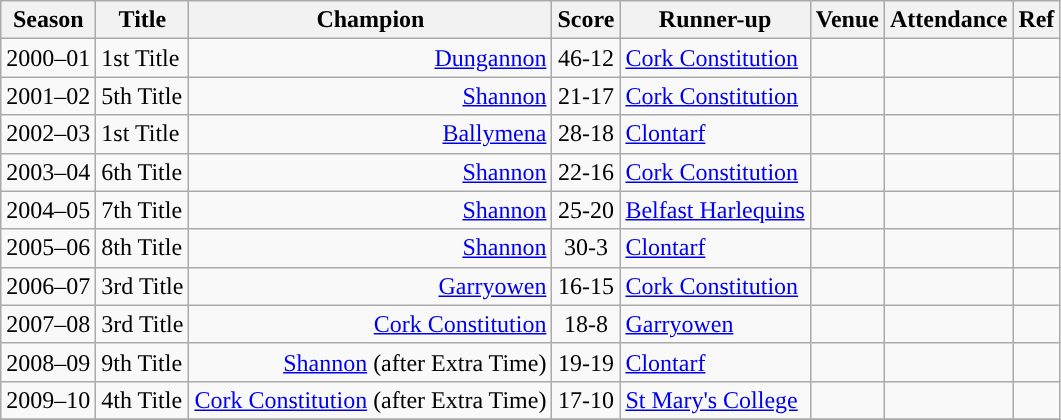<table class="wikitable">
<tr>
<th>Season</th>
<th>Title</th>
<th> Champion</th>
<th>Score</th>
<th> Runner-up</th>
<th>Venue</th>
<th>Attendance</th>
<th>Ref</th>
</tr>
<tr>
<td>2000–01</td>
<td>1st Title</td>
<td style="text-align:right;"><a href='#'>Dungannon</a></td>
<td style="text-align:center;">46-12</td>
<td style="text-align:left;"><a href='#'>Cork Constitution</a></td>
<td></td>
<td></td>
<td></td>
</tr>
<tr>
<td>2001–02</td>
<td>5th Title</td>
<td style="text-align:right;"><a href='#'>Shannon</a></td>
<td style="text-align:center;">21-17</td>
<td style="text-align:left;"><a href='#'>Cork Constitution</a></td>
<td></td>
<td></td>
<td></td>
</tr>
<tr>
<td>2002–03</td>
<td>1st Title</td>
<td style="text-align:right;"><a href='#'>Ballymena</a></td>
<td style="text-align:center;">28-18</td>
<td style="text-align:left;"><a href='#'>Clontarf</a></td>
<td></td>
<td></td>
<td></td>
</tr>
<tr>
<td>2003–04</td>
<td>6th Title</td>
<td style="text-align:right;"><a href='#'>Shannon</a></td>
<td style="text-align:center;">22-16</td>
<td style="text-align:left;"><a href='#'>Cork Constitution</a></td>
<td></td>
<td></td>
<td></td>
</tr>
<tr>
<td>2004–05</td>
<td>7th Title</td>
<td style="text-align:right;"><a href='#'>Shannon</a></td>
<td style="text-align:center;">25-20</td>
<td style="text-align:left;"><a href='#'>Belfast Harlequins</a></td>
<td></td>
<td></td>
<td></td>
</tr>
<tr>
<td>2005–06</td>
<td>8th Title</td>
<td style="text-align:right;"><a href='#'>Shannon</a></td>
<td style="text-align:center;">30-3</td>
<td style="text-align:left;"><a href='#'>Clontarf</a></td>
<td></td>
<td></td>
<td></td>
</tr>
<tr>
<td>2006–07</td>
<td>3rd Title</td>
<td style="text-align:right;"><a href='#'>Garryowen</a></td>
<td style="text-align:center;">16-15</td>
<td style="text-align:left;"><a href='#'>Cork Constitution</a></td>
<td></td>
<td></td>
<td></td>
</tr>
<tr>
<td>2007–08</td>
<td>3rd Title</td>
<td style="text-align:right;"><a href='#'>Cork Constitution</a></td>
<td style="text-align:center;">18-8</td>
<td style="text-align:left;"><a href='#'>Garryowen</a></td>
<td></td>
<td></td>
<td></td>
</tr>
<tr>
<td>2008–09</td>
<td>9th Title</td>
<td style="text-align:right;"><a href='#'>Shannon</a> (after Extra Time)</td>
<td style="text-align:center;">19-19</td>
<td style="text-align:left;"><a href='#'>Clontarf</a></td>
<td></td>
<td></td>
<td></td>
</tr>
<tr>
<td>2009–10</td>
<td>4th Title</td>
<td style="text-align:right;"><a href='#'>Cork Constitution</a> (after Extra Time)</td>
<td style="text-align:center;">17-10</td>
<td style="text-align:left;"><a href='#'>St Mary's College</a></td>
<td></td>
<td></td>
<td></td>
</tr>
<tr>
</tr>
</table>
